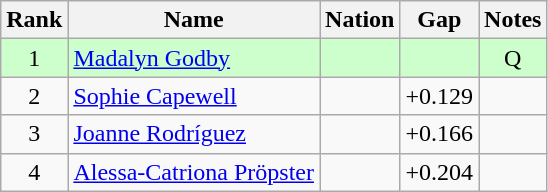<table class="wikitable sortable" style="text-align:center">
<tr>
<th>Rank</th>
<th>Name</th>
<th>Nation</th>
<th>Gap</th>
<th>Notes</th>
</tr>
<tr bgcolor=ccffcc>
<td>1</td>
<td align=left><a href='#'>Madalyn Godby</a></td>
<td align=left></td>
<td></td>
<td>Q</td>
</tr>
<tr>
<td>2</td>
<td align=left><a href='#'>Sophie Capewell</a></td>
<td align=left></td>
<td>+0.129</td>
<td></td>
</tr>
<tr>
<td>3</td>
<td align=left><a href='#'>Joanne Rodríguez</a></td>
<td align=left></td>
<td>+0.166</td>
<td></td>
</tr>
<tr>
<td>4</td>
<td align=left><a href='#'>Alessa-Catriona Pröpster</a></td>
<td align=left></td>
<td>+0.204</td>
<td></td>
</tr>
</table>
